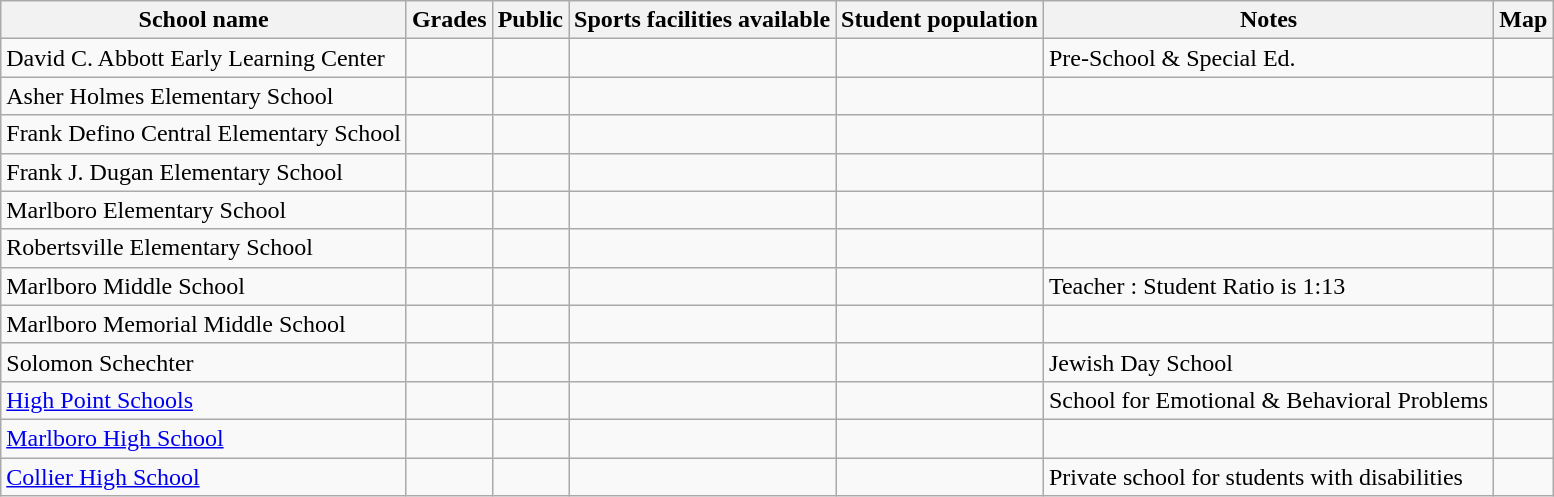<table class="wikitable sortable">
<tr>
<th>School name</th>
<th>Grades</th>
<th>Public</th>
<th>Sports facilities available</th>
<th>Student population</th>
<th>Notes</th>
<th>Map</th>
</tr>
<tr>
<td>David C. Abbott Early Learning Center</td>
<td></td>
<td></td>
<td></td>
<td></td>
<td>Pre-School & Special Ed.</td>
<td></td>
</tr>
<tr>
<td>Asher Holmes Elementary School</td>
<td></td>
<td></td>
<td></td>
<td></td>
<td></td>
<td></td>
</tr>
<tr>
<td>Frank Defino Central Elementary School</td>
<td></td>
<td></td>
<td></td>
<td></td>
<td></td>
<td></td>
</tr>
<tr>
<td>Frank J. Dugan Elementary School</td>
<td></td>
<td></td>
<td></td>
<td></td>
<td></td>
<td></td>
</tr>
<tr>
<td>Marlboro Elementary School</td>
<td></td>
<td></td>
<td></td>
<td></td>
<td></td>
<td></td>
</tr>
<tr>
<td>Robertsville Elementary School</td>
<td></td>
<td></td>
<td></td>
<td></td>
<td></td>
<td></td>
</tr>
<tr>
<td>Marlboro Middle School</td>
<td></td>
<td></td>
<td></td>
<td></td>
<td>Teacher : Student Ratio is 1:13</td>
<td></td>
</tr>
<tr>
<td>Marlboro Memorial Middle School</td>
<td></td>
<td></td>
<td></td>
<td></td>
<td></td>
<td></td>
</tr>
<tr>
<td>Solomon Schechter</td>
<td></td>
<td></td>
<td></td>
<td></td>
<td>Jewish Day School</td>
<td></td>
</tr>
<tr>
<td><a href='#'>High Point Schools</a></td>
<td></td>
<td></td>
<td></td>
<td></td>
<td>School for Emotional & Behavioral Problems</td>
<td></td>
</tr>
<tr>
<td><a href='#'>Marlboro High School</a></td>
<td></td>
<td></td>
<td></td>
<td></td>
<td></td>
<td></td>
</tr>
<tr>
<td><a href='#'>Collier High School</a></td>
<td></td>
<td></td>
<td></td>
<td></td>
<td>Private school for students with disabilities</td>
<td></td>
</tr>
</table>
